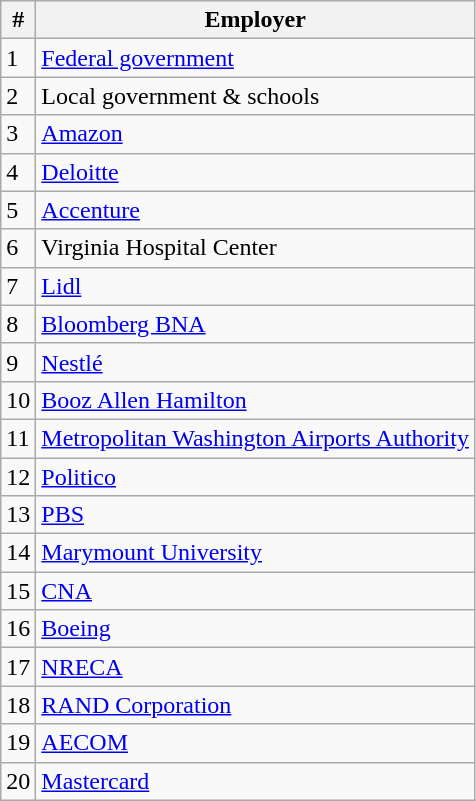<table class="wikitable">
<tr>
<th>#</th>
<th>Employer</th>
</tr>
<tr>
<td>1</td>
<td><a href='#'>Federal government</a></td>
</tr>
<tr>
<td>2</td>
<td>Local government & schools</td>
</tr>
<tr>
<td>3</td>
<td><a href='#'>Amazon</a></td>
</tr>
<tr>
<td>4</td>
<td><a href='#'>Deloitte</a></td>
</tr>
<tr>
<td>5</td>
<td><a href='#'>Accenture</a></td>
</tr>
<tr>
<td>6</td>
<td>Virginia Hospital Center</td>
</tr>
<tr>
<td>7</td>
<td><a href='#'>Lidl</a></td>
</tr>
<tr>
<td>8</td>
<td><a href='#'>Bloomberg BNA</a></td>
</tr>
<tr>
<td>9</td>
<td><a href='#'>Nestlé</a></td>
</tr>
<tr>
<td>10</td>
<td><a href='#'>Booz Allen Hamilton</a></td>
</tr>
<tr>
<td>11</td>
<td><a href='#'>Metropolitan Washington Airports Authority</a></td>
</tr>
<tr>
<td>12</td>
<td><a href='#'>Politico</a></td>
</tr>
<tr>
<td>13</td>
<td><a href='#'>PBS</a></td>
</tr>
<tr>
<td>14</td>
<td><a href='#'>Marymount University</a></td>
</tr>
<tr>
<td>15</td>
<td><a href='#'>CNA</a></td>
</tr>
<tr>
<td>16</td>
<td><a href='#'>Boeing</a></td>
</tr>
<tr>
<td>17</td>
<td><a href='#'>NRECA</a></td>
</tr>
<tr>
<td>18</td>
<td><a href='#'>RAND Corporation</a></td>
</tr>
<tr>
<td>19</td>
<td><a href='#'>AECOM</a></td>
</tr>
<tr>
<td>20</td>
<td><a href='#'>Mastercard</a></td>
</tr>
</table>
